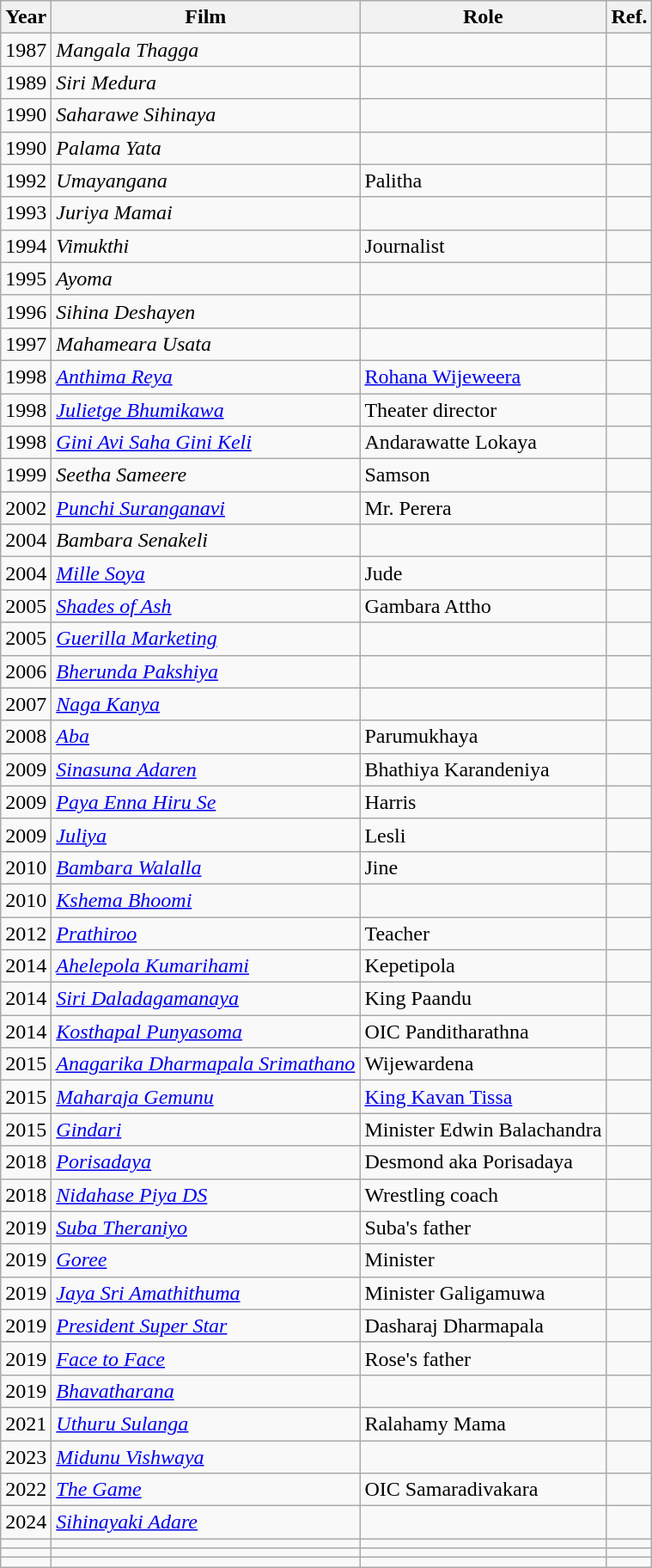<table class="wikitable">
<tr style="text-align:center;">
<th>Year</th>
<th>Film</th>
<th>Role</th>
<th>Ref.</th>
</tr>
<tr>
<td>1987</td>
<td><em>Mangala Thagga</em></td>
<td></td>
<td></td>
</tr>
<tr>
<td>1989</td>
<td><em>Siri Medura</em></td>
<td></td>
<td></td>
</tr>
<tr>
<td>1990</td>
<td><em>Saharawe Sihinaya</em></td>
<td></td>
<td></td>
</tr>
<tr>
<td>1990</td>
<td><em>Palama Yata</em></td>
<td></td>
<td></td>
</tr>
<tr>
<td>1992</td>
<td><em>Umayangana</em></td>
<td>Palitha</td>
<td></td>
</tr>
<tr>
<td>1993</td>
<td><em> Juriya Mamai</em></td>
<td></td>
<td></td>
</tr>
<tr>
<td>1994</td>
<td><em>Vimukthi</em></td>
<td>Journalist</td>
<td></td>
</tr>
<tr>
<td>1995</td>
<td><em>Ayoma</em></td>
<td></td>
<td></td>
</tr>
<tr>
<td>1996</td>
<td><em>Sihina Deshayen</em></td>
<td></td>
<td></td>
</tr>
<tr>
<td>1997</td>
<td><em>Mahameara Usata</em></td>
<td></td>
<td></td>
</tr>
<tr>
<td>1998</td>
<td><em><a href='#'>Anthima Reya</a></em></td>
<td><a href='#'>Rohana Wijeweera</a></td>
<td></td>
</tr>
<tr>
<td>1998</td>
<td><em><a href='#'>Julietge Bhumikawa</a></em></td>
<td>Theater director</td>
<td></td>
</tr>
<tr>
<td>1998</td>
<td><em><a href='#'>Gini Avi Saha Gini Keli</a></em></td>
<td>Andarawatte Lokaya</td>
<td></td>
</tr>
<tr>
<td>1999</td>
<td><em>Seetha Sameere</em></td>
<td>Samson</td>
<td></td>
</tr>
<tr>
<td>2002</td>
<td><em><a href='#'>Punchi Suranganavi</a></em></td>
<td>Mr. Perera</td>
<td></td>
</tr>
<tr>
<td>2004</td>
<td><em>Bambara Senakeli</em></td>
<td></td>
<td></td>
</tr>
<tr>
<td>2004</td>
<td><em><a href='#'>Mille Soya</a></em></td>
<td>Jude</td>
<td></td>
</tr>
<tr>
<td>2005</td>
<td><em><a href='#'>Shades of Ash</a></em></td>
<td>Gambara Attho</td>
<td></td>
</tr>
<tr>
<td>2005</td>
<td><em><a href='#'>Guerilla Marketing</a></em></td>
<td></td>
<td></td>
</tr>
<tr>
<td>2006</td>
<td><em><a href='#'>Bherunda Pakshiya</a></em></td>
<td></td>
<td></td>
</tr>
<tr>
<td>2007</td>
<td><em><a href='#'>Naga Kanya</a></em></td>
<td></td>
<td></td>
</tr>
<tr>
<td>2008</td>
<td><em><a href='#'>Aba</a></em></td>
<td>Parumukhaya</td>
<td></td>
</tr>
<tr>
<td>2009</td>
<td><em><a href='#'>Sinasuna Adaren</a></em></td>
<td>Bhathiya Karandeniya</td>
<td></td>
</tr>
<tr>
<td>2009</td>
<td><em><a href='#'>Paya Enna Hiru Se</a></em></td>
<td>Harris</td>
<td></td>
</tr>
<tr>
<td>2009</td>
<td><em><a href='#'>Juliya</a></em></td>
<td>Lesli</td>
<td></td>
</tr>
<tr>
<td>2010</td>
<td><em><a href='#'>Bambara Walalla</a></em></td>
<td>Jine</td>
<td></td>
</tr>
<tr>
<td>2010</td>
<td><em><a href='#'>Kshema Bhoomi</a></em></td>
<td></td>
<td></td>
</tr>
<tr>
<td>2012</td>
<td><em><a href='#'>Prathiroo</a></em></td>
<td>Teacher</td>
<td></td>
</tr>
<tr>
<td>2014</td>
<td><em><a href='#'>Ahelepola Kumarihami</a></em></td>
<td>Kepetipola</td>
<td></td>
</tr>
<tr>
<td>2014</td>
<td><em><a href='#'>Siri Daladagamanaya</a></em></td>
<td>King Paandu</td>
<td></td>
</tr>
<tr>
<td>2014</td>
<td><em><a href='#'>Kosthapal Punyasoma</a></em></td>
<td>OIC Panditharathna</td>
<td></td>
</tr>
<tr>
<td>2015</td>
<td><em><a href='#'>Anagarika Dharmapala Srimathano</a></em></td>
<td>Wijewardena</td>
<td></td>
</tr>
<tr>
<td>2015</td>
<td><em><a href='#'>Maharaja Gemunu</a></em></td>
<td><a href='#'>King Kavan Tissa</a></td>
<td></td>
</tr>
<tr>
<td>2015</td>
<td><em><a href='#'>Gindari</a></em></td>
<td>Minister Edwin Balachandra</td>
<td></td>
</tr>
<tr>
<td>2018</td>
<td><em><a href='#'>Porisadaya</a></em></td>
<td>Desmond aka Porisadaya</td>
<td></td>
</tr>
<tr>
<td>2018</td>
<td><em><a href='#'>Nidahase Piya DS</a></em></td>
<td>Wrestling coach</td>
<td></td>
</tr>
<tr>
<td>2019</td>
<td><em><a href='#'>Suba Theraniyo</a></em></td>
<td>Suba's father</td>
<td></td>
</tr>
<tr>
<td>2019</td>
<td><em><a href='#'>Goree</a></em></td>
<td>Minister</td>
<td></td>
</tr>
<tr>
<td>2019</td>
<td><em><a href='#'>Jaya Sri Amathithuma</a></em></td>
<td>Minister Galigamuwa</td>
<td></td>
</tr>
<tr>
<td>2019</td>
<td><em><a href='#'>President Super Star</a></em></td>
<td>Dasharaj Dharmapala</td>
<td></td>
</tr>
<tr>
<td>2019</td>
<td><em><a href='#'>Face to Face</a></em></td>
<td>Rose's father</td>
<td></td>
</tr>
<tr>
<td>2019</td>
<td><em><a href='#'>Bhavatharana</a></em></td>
<td></td>
<td></td>
</tr>
<tr>
<td>2021</td>
<td><em><a href='#'>Uthuru Sulanga</a></em></td>
<td>Ralahamy Mama</td>
<td></td>
</tr>
<tr>
<td>2023</td>
<td><em><a href='#'>Midunu Vishwaya</a></em></td>
<td></td>
<td></td>
</tr>
<tr>
<td>2022</td>
<td><em><a href='#'>The Game</a></em></td>
<td>OIC Samaradivakara</td>
<td></td>
</tr>
<tr>
<td>2024</td>
<td><em><a href='#'>Sihinayaki Adare</a></em></td>
<td></td>
<td></td>
</tr>
<tr>
<td></td>
<td></td>
<td></td>
<td></td>
</tr>
<tr>
<td></td>
<td></td>
<td></td>
<td></td>
</tr>
<tr>
<td></td>
<td></td>
<td></td>
<td></td>
</tr>
</table>
